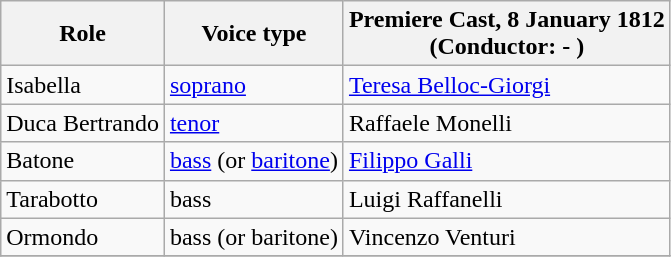<table class="wikitable">
<tr>
<th>Role</th>
<th>Voice type</th>
<th>Premiere Cast, 8 January 1812<br>(Conductor:  - )</th>
</tr>
<tr>
<td>Isabella</td>
<td><a href='#'>soprano</a></td>
<td><a href='#'>Teresa Belloc-Giorgi</a></td>
</tr>
<tr>
<td>Duca Bertrando</td>
<td><a href='#'>tenor</a></td>
<td>Raffaele Monelli</td>
</tr>
<tr>
<td>Batone</td>
<td><a href='#'>bass</a> (or <a href='#'>baritone</a>)</td>
<td><a href='#'>Filippo Galli</a></td>
</tr>
<tr>
<td>Tarabotto</td>
<td>bass</td>
<td>Luigi Raffanelli</td>
</tr>
<tr>
<td>Ormondo</td>
<td>bass (or baritone)</td>
<td>Vincenzo Venturi</td>
</tr>
<tr>
</tr>
</table>
